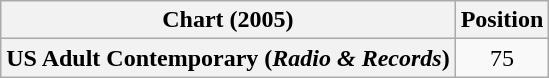<table class="wikitable plainrowheaders" style="text-align:center">
<tr>
<th scope="col">Chart (2005)</th>
<th>Position</th>
</tr>
<tr>
<th scope="row">US Adult Contemporary (<em>Radio & Records</em>)</th>
<td>75</td>
</tr>
</table>
